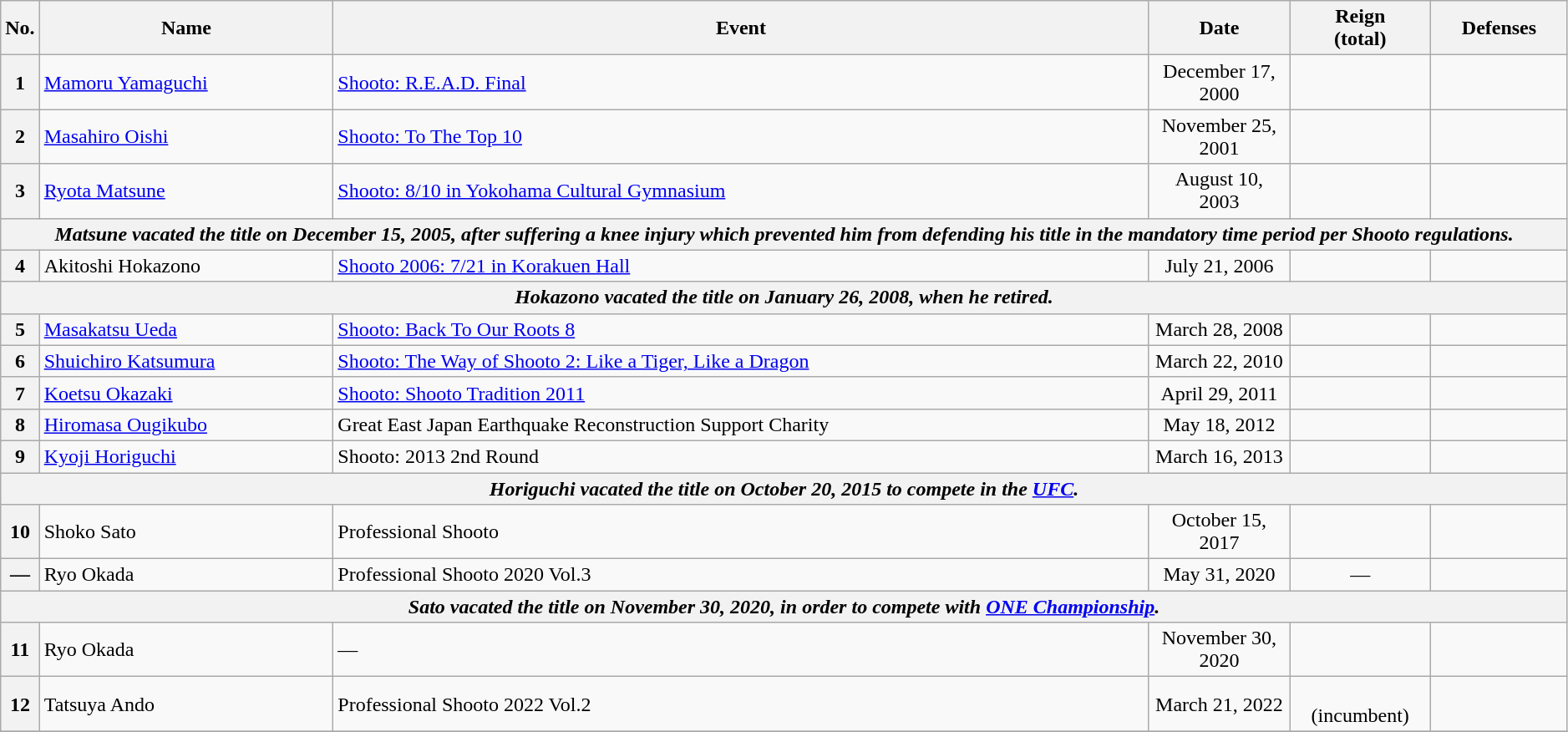<table class="wikitable" style="width:99%;">
<tr>
<th style="width:2%;">No.</th>
<th>Name</th>
<th>Event</th>
<th style="width:9%;">Date</th>
<th style="width:9%;">Reign<br>(total)</th>
<th>Defenses</th>
</tr>
<tr>
<th>1</th>
<td> <a href='#'>Mamoru Yamaguchi</a><br></td>
<td><a href='#'>Shooto: R.E.A.D. Final</a><br></td>
<td align=center>December 17, 2000</td>
<td align=center></td>
<td></td>
</tr>
<tr>
<th>2</th>
<td> <a href='#'>Masahiro Oishi</a></td>
<td><a href='#'>Shooto: To The Top 10</a><br></td>
<td align=center>November 25, 2001</td>
<td align=center></td>
<td></td>
</tr>
<tr>
<th>3</th>
<td> <a href='#'>Ryota Matsune</a></td>
<td><a href='#'>Shooto: 8/10 in Yokohama Cultural Gymnasium</a><br></td>
<td align=center>August 10, 2003</td>
<td align=center></td>
<td></td>
</tr>
<tr>
<th colspan=6 align=center><em>Matsune vacated the title on December 15, 2005, after suffering a knee injury which prevented him from defending his title in the mandatory time period per Shooto regulations.</em></th>
</tr>
<tr>
<th>4</th>
<td> Akitoshi Hokazono<br></td>
<td><a href='#'>Shooto 2006: 7/21 in Korakuen Hall</a><br></td>
<td align=center>July 21, 2006</td>
<td align=center></td>
<td></td>
</tr>
<tr>
<th colspan=6 align=center><em>Hokazono vacated the title on January 26, 2008, when he retired.</em></th>
</tr>
<tr>
<th>5</th>
<td> <a href='#'>Masakatsu Ueda</a><br></td>
<td><a href='#'>Shooto: Back To Our Roots 8</a><br></td>
<td align=center>March 28, 2008</td>
<td align=center></td>
<td><br></td>
</tr>
<tr>
<th>6</th>
<td> <a href='#'>Shuichiro Katsumura</a></td>
<td><a href='#'>Shooto: The Way of Shooto 2: Like a Tiger, Like a Dragon</a><br></td>
<td align=center>March 22, 2010</td>
<td align=center></td>
<td></td>
</tr>
<tr>
<th>7</th>
<td> <a href='#'>Koetsu Okazaki</a></td>
<td><a href='#'>Shooto: Shooto Tradition 2011</a><br></td>
<td align=center>April 29, 2011</td>
<td align=center></td>
<td></td>
</tr>
<tr>
<th>8</th>
<td> <a href='#'>Hiromasa Ougikubo</a></td>
<td>Great East Japan Earthquake Reconstruction Support Charity<br></td>
<td align=center>May 18, 2012</td>
<td align=center></td>
<td></td>
</tr>
<tr>
<th>9</th>
<td> <a href='#'>Kyoji Horiguchi</a></td>
<td>Shooto: 2013 2nd Round<br></td>
<td align=center>March 16, 2013</td>
<td align=center></td>
<td></td>
</tr>
<tr>
<th colspan=6 align=center><em>Horiguchi vacated the title on October 20, 2015 to compete in the <a href='#'>UFC</a>.</em></th>
</tr>
<tr>
<th>10</th>
<td> Shoko Sato<br></td>
<td>Professional Shooto<br></td>
<td align=center>October 15, 2017</td>
<td align=center></td>
<td><br></td>
</tr>
<tr>
<th>—</th>
<td> Ryo Okada<br></td>
<td>Professional Shooto 2020 Vol.3<br></td>
<td align=center>May 31, 2020</td>
<td align=center>—</td>
<td></td>
</tr>
<tr>
<th colspan=6 align=center><em>Sato vacated the title on November 30, 2020, in order to compete with <a href='#'>ONE Championship</a>.</em></th>
</tr>
<tr>
<th>11</th>
<td> Ryo Okada<br></td>
<td>—</td>
<td align=center>November 30, 2020</td>
<td align=center></td>
<td></td>
</tr>
<tr>
<th>12</th>
<td> Tatsuya Ando</td>
<td>Professional Shooto 2022 Vol.2<br></td>
<td align=center>March 21, 2022</td>
<td align=center><br>(incumbent)</td>
<td></td>
</tr>
<tr>
</tr>
</table>
